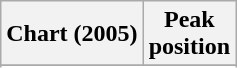<table class="wikitable plainrowheaders">
<tr>
<th scope="col">Chart (2005)</th>
<th scope="col">Peak<br>position</th>
</tr>
<tr>
</tr>
<tr>
</tr>
</table>
